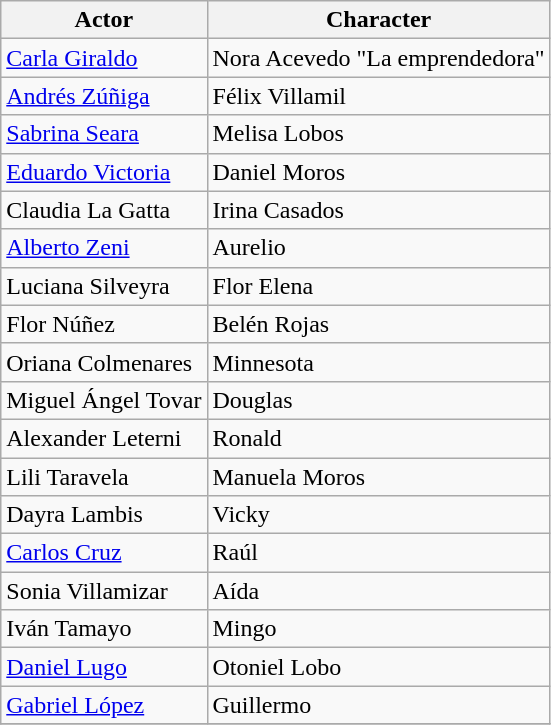<table class="wikitable">
<tr>
<th>Actor</th>
<th>Character</th>
</tr>
<tr>
<td><a href='#'>Carla Giraldo</a></td>
<td>Nora Acevedo "La emprendedora"</td>
</tr>
<tr>
<td><a href='#'>Andrés Zúñiga</a></td>
<td>Félix Villamil</td>
</tr>
<tr>
<td><a href='#'>Sabrina Seara</a></td>
<td>Melisa Lobos</td>
</tr>
<tr>
<td><a href='#'>Eduardo Victoria</a></td>
<td>Daniel Moros</td>
</tr>
<tr>
<td>Claudia La Gatta</td>
<td>Irina Casados</td>
</tr>
<tr>
<td><a href='#'>Alberto Zeni</a></td>
<td>Aurelio</td>
</tr>
<tr>
<td>Luciana Silveyra</td>
<td>Flor Elena</td>
</tr>
<tr>
<td>Flor Núñez</td>
<td>Belén Rojas</td>
</tr>
<tr>
<td>Oriana Colmenares</td>
<td>Minnesota</td>
</tr>
<tr>
<td>Miguel Ángel Tovar</td>
<td>Douglas</td>
</tr>
<tr>
<td>Alexander Leterni</td>
<td>Ronald</td>
</tr>
<tr>
<td>Lili Taravela</td>
<td>Manuela Moros</td>
</tr>
<tr>
<td>Dayra Lambis</td>
<td>Vicky</td>
</tr>
<tr>
<td><a href='#'>Carlos Cruz</a></td>
<td>Raúl</td>
</tr>
<tr>
<td>Sonia Villamizar</td>
<td>Aída</td>
</tr>
<tr>
<td>Iván Tamayo</td>
<td>Mingo</td>
</tr>
<tr>
<td><a href='#'>Daniel Lugo</a></td>
<td>Otoniel Lobo</td>
</tr>
<tr>
<td><a href='#'>Gabriel López</a></td>
<td>Guillermo</td>
</tr>
<tr>
</tr>
</table>
